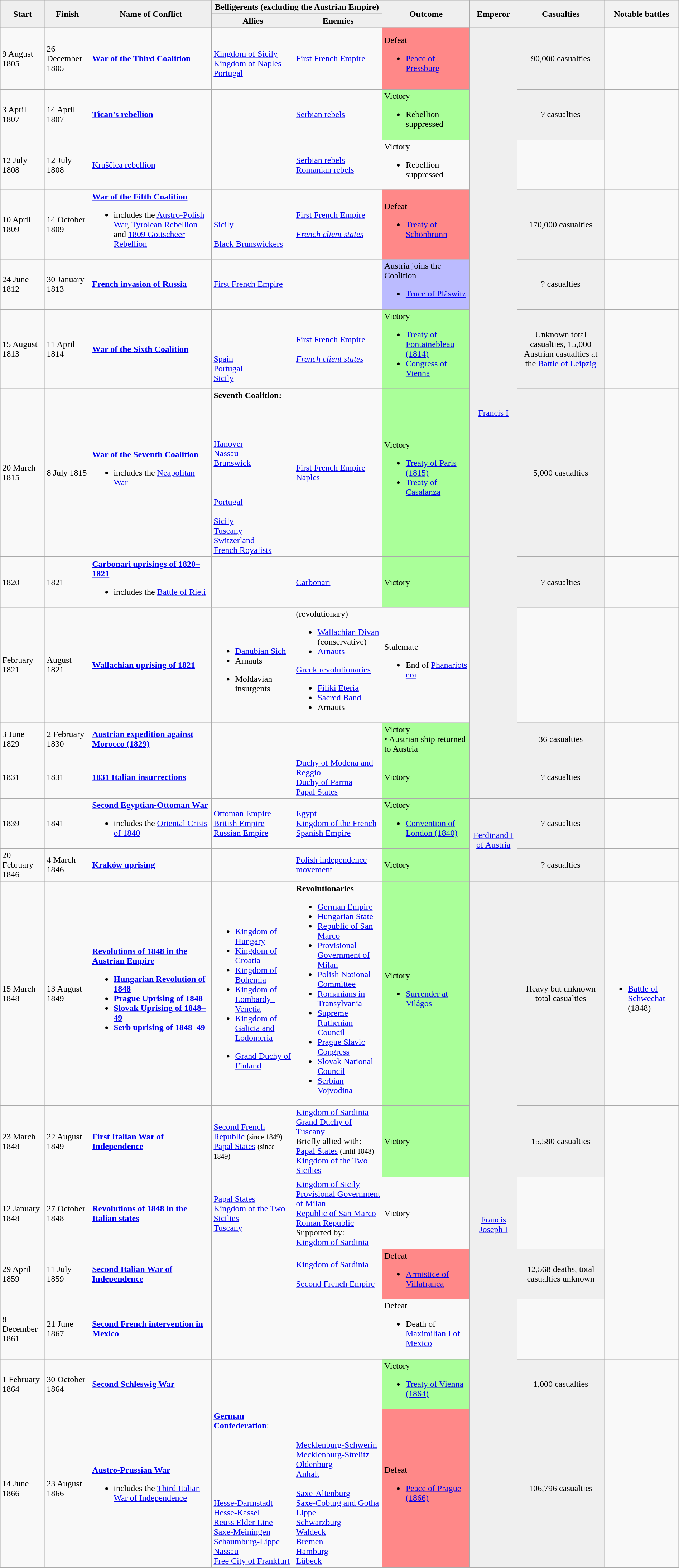<table class="wikitable sortable" width="100%">
<tr>
<th rowspan="2" style="background:#efefef;">Start</th>
<th rowspan="2" style="background:#efefef;">Finish</th>
<th rowspan="2" style="background:#efefef;">Name of Conflict</th>
<th colspan="2" style="background:#efefef;">Belligerents (excluding the Austrian Empire)</th>
<th rowspan="2" style="background:#efefef;">Outcome</th>
<th rowspan="2" style="background:#efefef;">Emperor</th>
<th rowspan="2" style="background:#efefef;">Casualties</th>
<th rowspan="2">Notable battles</th>
</tr>
<tr>
<th style="background:#efefef;">Allies</th>
<th style="background:#efefef;">Enemies</th>
</tr>
<tr>
<td>9 August 1805</td>
<td>26 December 1805</td>
<td><strong><a href='#'>War of the Third Coalition</a></strong></td>
<td><br><br> <a href='#'>Kingdom of Sicily</a><br><a href='#'>Kingdom of Naples</a><br> <a href='#'>Portugal</a><br><br></td>
<td> <a href='#'>First French Empire</a><br></td>
<td style="background:#F88">Defeat<br><ul><li><a href='#'>Peace of Pressburg</a></li></ul></td>
<td rowspan="11" style="background:#efefef; text-align:center"><a href='#'>Francis I</a></td>
<td style="background:#efefef; text-align:center">90,000 casualties</td>
<td></td>
</tr>
<tr>
<td>3 April 1807</td>
<td>14 April 1807</td>
<td><strong><a href='#'>Tican's rebellion</a></strong></td>
<td></td>
<td><a href='#'>Serbian rebels</a></td>
<td style="Background:#AF9">Victory<br><ul><li>Rebellion suppressed</li></ul></td>
<td style="background:#efefef; text-align:center">? casualties</td>
<td></td>
</tr>
<tr>
<td>12 July<br>1808</td>
<td>12 July 1808</td>
<td><a href='#'>Kruščica rebellion</a></td>
<td></td>
<td><a href='#'>Serbian rebels</a><br><a href='#'>Romanian rebels</a></td>
<td>Victory<br><ul><li>Rebellion suppressed</li></ul></td>
<td></td>
<td></td>
</tr>
<tr>
<td>10 April 1809</td>
<td>14 October 1809</td>
<td><strong><a href='#'>War of the Fifth Coalition</a></strong><br><ul><li>includes the <a href='#'>Austro-Polish War</a>, <a href='#'>Tyrolean Rebellion</a> and <a href='#'>1809 Gottscheer Rebellion</a></li></ul></td>
<td><br><br> <a href='#'>Sicily</a> <br>
<br>
 <a href='#'>Black Brunswickers</a></td>
<td> <a href='#'>First French Empire</a><br><br><em><a href='#'>French client states</a></em></td>
<td style="background:#F88">Defeat<br><ul><li><a href='#'>Treaty of Schönbrunn</a></li></ul></td>
<td style="background:#efefef; text-align:center">170,000 casualties</td>
<td></td>
</tr>
<tr>
<td>24 June 1812</td>
<td>30 January 1813</td>
<td><strong><a href='#'>French invasion of Russia</a></strong></td>
<td> <a href='#'>First French Empire</a><br></td>
<td><br><br></td>
<td style="background:#BBf">Austria joins the Coalition<br><ul><li><a href='#'>Truce of Pläswitz</a></li></ul></td>
<td style="background:#efefef; text-align:center">? casualties</td>
<td></td>
</tr>
<tr>
<td>15 August 1813</td>
<td>11 April 1814</td>
<td><strong><a href='#'>War of the Sixth Coalition</a></strong></td>
<td><br><br><br><br> <a href='#'>Spain</a><br> <a href='#'>Portugal</a><br> <a href='#'>Sicily</a><br></td>
<td> <a href='#'>First French Empire</a><br><br><em><a href='#'>French client states</a></em></td>
<td style="Background:#AF9">Victory<br><ul><li><a href='#'>Treaty of Fontainebleau (1814)</a></li><li><a href='#'>Congress of Vienna</a></li></ul></td>
<td style="background:#efefef; text-align:center">Unknown total casualties, 15,000 Austrian casualties at the <a href='#'>Battle of Leipzig</a></td>
<td></td>
</tr>
<tr>
<td>20 March 1815</td>
<td>8 July 1815</td>
<td><strong><a href='#'>War of the Seventh Coalition</a></strong><br><ul><li>includes the <a href='#'>Neapolitan War</a></li></ul></td>
<td><strong>Seventh Coalition:</strong><br><br><br><br><br> <a href='#'>Hanover</a><br> <a href='#'>Nassau</a><br> <a href='#'>Brunswick</a><br><br><br><br> <a href='#'>Portugal</a><br><br> <a href='#'>Sicily</a><br> <a href='#'>Tuscany</a><br> <a href='#'>Switzerland</a><br> <a href='#'>French Royalists</a></td>
<td> <a href='#'>First French Empire</a><br> <a href='#'>Naples</a></td>
<td style="Background:#AF9">Victory<br><ul><li><a href='#'>Treaty of Paris (1815)</a></li><li><a href='#'>Treaty of Casalanza</a></li></ul></td>
<td style="background:#efefef; text-align:center">5,000 casualties</td>
<td></td>
</tr>
<tr>
<td>1820</td>
<td>1821</td>
<td><strong><a href='#'>Carbonari uprisings of 1820–1821</a></strong><br><ul><li>includes the <a href='#'>Battle of Rieti</a></li></ul></td>
<td></td>
<td> <a href='#'>Carbonari</a></td>
<td style="Background:#AF9">Victory</td>
<td style="background:#efefef; text-align:center">? casualties</td>
<td></td>
</tr>
<tr>
<td>February 1821</td>
<td>August 1821</td>
<td><strong><a href='#'>Wallachian uprising of 1821</a></strong></td>
<td><br><ul><li> <a href='#'>Danubian Sich</a></li><li>Arnauts</li></ul><ul><li> Moldavian insurgents</li></ul></td>
<td> (revolutionary)<br><ul><li> <a href='#'>Wallachian Divan</a> (conservative)</li><li><a href='#'>Arnauts</a></li></ul> <a href='#'>Greek revolutionaries</a><ul><li> <a href='#'>Filiki Eteria</a></li><li> <a href='#'>Sacred Band</a></li><li>Arnauts</li></ul></td>
<td>Stalemate<br><ul><li>End of <a href='#'>Phanariots era</a></li></ul></td>
<td></td>
<td></td>
</tr>
<tr>
<td>3 June 1829</td>
<td>2 February 1830</td>
<td><strong><a href='#'>Austrian expedition against Morocco (1829)</a></strong></td>
<td></td>
<td><br></td>
<td style="Background:#AF9">Victory<br>• Austrian ship returned to Austria</td>
<td style="background:#efefef; text-align:center">36 casualties</td>
<td></td>
</tr>
<tr>
<td>1831</td>
<td>1831</td>
<td><strong><a href='#'>1831 Italian insurrections</a></strong></td>
<td></td>
<td> <a href='#'>Duchy of Modena and Reggio</a><br> <a href='#'>Duchy of Parma</a><br> <a href='#'>Papal States</a></td>
<td style="Background:#AF9">Victory</td>
<td style="background:#efefef; text-align:center">? casualties</td>
<td></td>
</tr>
<tr>
<td>1839</td>
<td>1841</td>
<td><strong><a href='#'>Second Egyptian-Ottoman War</a></strong><br><ul><li>includes the <a href='#'>Oriental Crisis of 1840</a></li></ul></td>
<td> <a href='#'>Ottoman Empire</a><br> <a href='#'>British Empire</a>
 <a href='#'>Russian Empire</a>
</td>
<td> <a href='#'>Egypt</a><br> <a href='#'>Kingdom of the French</a>
 <a href='#'>Spanish Empire</a></td>
<td style="Background:#AF9">Victory<br><ul><li><a href='#'>Convention of London (1840)</a></li></ul></td>
<td style="background:#efefef; text-align:center" rowspan=2><a href='#'>Ferdinand I of Austria</a></td>
<td style="background:#efefef; text-align:center">? casualties</td>
<td></td>
</tr>
<tr>
<td>20 February 1846</td>
<td>4 March 1846</td>
<td><strong><a href='#'>Kraków uprising</a></strong></td>
<td></td>
<td> <a href='#'>Polish independence movement</a></td>
<td style="Background:#AF9">Victory</td>
<td style="background:#efefef; text-align:center">? casualties</td>
<td></td>
</tr>
<tr>
<td>15 March 1848</td>
<td>13 August 1849</td>
<td><strong><a href='#'>Revolutions of 1848 in the Austrian Empire</a></strong><br><ul><li><strong><a href='#'>Hungarian Revolution of 1848</a></strong></li><li><strong><a href='#'>Prague Uprising of 1848</a></strong></li><li><strong><a href='#'>Slovak Uprising of 1848–49</a></strong></li><li><strong><a href='#'>Serb uprising of 1848–49</a></strong></li></ul></td>
<td><br><ul><li> <a href='#'>Kingdom of Hungary</a></li><li> <a href='#'>Kingdom of Croatia</a></li><li> <a href='#'>Kingdom of Bohemia</a></li><li> <a href='#'>Kingdom of Lombardy–Venetia</a></li><li> <a href='#'>Kingdom of Galicia and Lodomeria</a></li></ul><ul><li> <a href='#'>Grand Duchy of Finland</a></li></ul></td>
<td><strong>Revolutionaries</strong><br><ul><li> <a href='#'>German Empire</a></li><li> <a href='#'>Hungarian State</a></li><li> <a href='#'>Republic of San Marco</a></li><li> <a href='#'>Provisional Government of Milan</a></li><li> <a href='#'>Polish National Committee</a></li><li><a href='#'>Romanians in Transylvania</a></li><li> <a href='#'>Supreme Ruthenian Council</a></li><li> <a href='#'>Prague Slavic Congress</a></li><li> <a href='#'>Slovak National Council</a></li><li> <a href='#'>Serbian Vojvodina</a></li></ul></td>
<td style="Background:#AF9">Victory<br><ul><li><a href='#'>Surrender at Világos</a></li></ul></td>
<td rowspan="7" style="background:#efefef; text-align:center"><a href='#'>Francis Joseph I</a></td>
<td style="background:#efefef; text-align:center">Heavy but unknown total casualties</td>
<td><br><ul><li><a href='#'>Battle of Schwechat</a> (1848)</li></ul></td>
</tr>
<tr>
<td>23 March 1848</td>
<td>22 August 1849</td>
<td><strong><a href='#'>First Italian War of Independence</a></strong></td>
<td> <a href='#'>Second French Republic</a> <small>(since 1849)</small><br> <a href='#'>Papal States</a>
<small>(since 1849)</small></td>
<td> <a href='#'>Kingdom of Sardinia</a><br> <a href='#'>Grand Duchy of Tuscany</a><br>Briefly allied with:<br> <a href='#'>Papal States</a> <small>(until 1848)</small><br> <a href='#'>Kingdom of the Two Sicilies</a></td>
<td style="Background:#AF9">Victory</td>
<td style="background:#efefef; text-align:center">15,580 casualties</td>
<td></td>
</tr>
<tr>
<td>12 January 1848</td>
<td>27 October 1848</td>
<td><strong><a href='#'>Revolutions of 1848 in the Italian states</a></strong></td>
<td> <a href='#'>Papal States</a><br> <a href='#'>Kingdom of the Two Sicilies</a><br> <a href='#'>Tuscany</a></td>
<td> <a href='#'>Kingdom of Sicily</a><br> <a href='#'>Provisional Government of Milan</a><br> <a href='#'>Republic of San Marco</a><br> <a href='#'>Roman Republic</a><br>Supported by:<br> <a href='#'>Kingdom of Sardinia</a></td>
<td>Victory</td>
<td></td>
<td></td>
</tr>
<tr>
<td>29 April 1859</td>
<td>11 July 1859</td>
<td><strong><a href='#'>Second Italian War of Independence</a></strong></td>
<td></td>
<td> <a href='#'>Kingdom of Sardinia</a><br><br> <a href='#'>Second French Empire</a></td>
<td style="background:#F88">Defeat<br><ul><li><a href='#'>Armistice of Villafranca</a></li></ul></td>
<td style="background:#efefef; text-align:center">12,568 deaths, total casualties unknown</td>
<td></td>
</tr>
<tr>
<td>8 December 1861</td>
<td>21 June 1867</td>
<td><strong><a href='#'>Second French intervention in Mexico</a></strong></td>
<td></td>
<td></td>
<td>Defeat<br><ul><li>Death of <a href='#'>Maximilian I of Mexico</a></li></ul></td>
<td></td>
<td></td>
</tr>
<tr>
<td>1 February 1864</td>
<td>30 October 1864</td>
<td><strong><a href='#'>Second Schleswig War</a></strong></td>
<td></td>
<td></td>
<td style="Background:#AF9">Victory<br><ul><li><a href='#'>Treaty of Vienna (1864)</a></li></ul></td>
<td style="background:#efefef; text-align:center">1,000 casualties</td>
<td></td>
</tr>
<tr>
<td>14 June 1866</td>
<td>23 August 1866</td>
<td><strong><a href='#'>Austro-Prussian War</a></strong><br><ul><li>includes the <a href='#'>Third Italian War of Independence</a></li></ul></td>
<td> <strong><a href='#'>German Confederation</a></strong>:<br><br><br><br>
<br>
<br>
<br>
<br>
 <a href='#'>Hesse-Darmstadt</a><br>
 <a href='#'>Hesse-Kassel</a><br>
 <a href='#'>Reuss Elder Line</a><br>
 <a href='#'>Saxe-Meiningen</a><br>
 <a href='#'>Schaumburg-Lippe</a><br>
 <a href='#'>Nassau</a><br>
 <a href='#'>Free City of Frankfurt</a></td>
<td><br><br><br>
 <a href='#'>Mecklenburg-Schwerin</a><br>
 <a href='#'>Mecklenburg-Strelitz</a><br>
 <a href='#'>Oldenburg</a><br>
 <a href='#'>Anhalt</a><br>
<br>
 <a href='#'>Saxe-Altenburg</a><br>
 <a href='#'>Saxe-Coburg and Gotha</a><br>
 <a href='#'>Lippe</a><br>
 <a href='#'>Schwarzburg</a><br>
 <a href='#'>Waldeck</a><br>
 <a href='#'>Bremen</a><br>
 <a href='#'>Hamburg</a><br>
 <a href='#'>Lübeck</a></td>
<td style="background:#F88">Defeat<br><ul><li><a href='#'>Peace of Prague (1866)</a></li></ul></td>
<td style="background:#efefef; text-align:center">106,796 casualties</td>
<td></td>
</tr>
</table>
